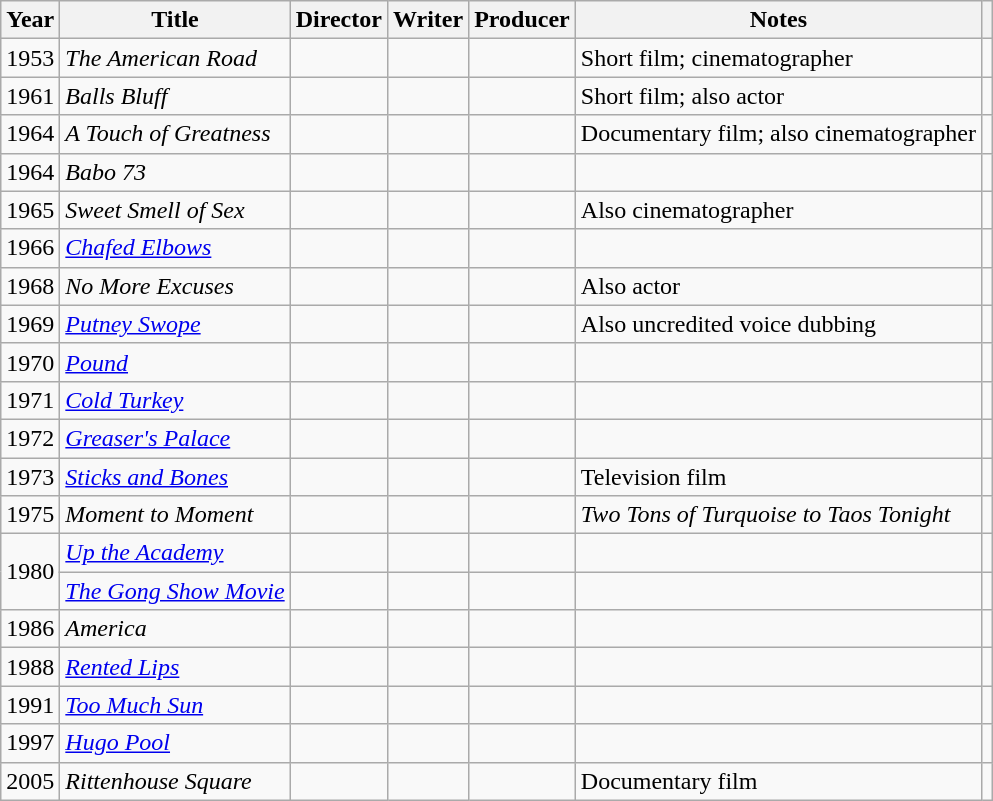<table class="wikitable">
<tr>
<th>Year</th>
<th>Title</th>
<th>Director</th>
<th>Writer</th>
<th>Producer</th>
<th>Notes</th>
<th></th>
</tr>
<tr>
<td>1953</td>
<td data-sort-value="American Road, The"><em>The American Road</em></td>
<td></td>
<td></td>
<td></td>
<td>Short film; cinematographer</td>
<td></td>
</tr>
<tr>
<td>1961</td>
<td><em>Balls Bluff</em></td>
<td></td>
<td></td>
<td></td>
<td>Short film; also actor</td>
<td></td>
</tr>
<tr>
<td>1964</td>
<td><em>A Touch of Greatness</em></td>
<td></td>
<td></td>
<td></td>
<td>Documentary film; also cinematographer</td>
<td></td>
</tr>
<tr>
<td>1964</td>
<td><em>Babo 73</em></td>
<td></td>
<td></td>
<td></td>
<td></td>
<td></td>
</tr>
<tr>
<td>1965</td>
<td><em>Sweet Smell of Sex</em></td>
<td></td>
<td></td>
<td></td>
<td>Also cinematographer</td>
<td></td>
</tr>
<tr>
<td>1966</td>
<td><em><a href='#'>Chafed Elbows</a></em></td>
<td></td>
<td></td>
<td></td>
<td></td>
<td><br></td>
</tr>
<tr>
<td>1968</td>
<td><em>No More Excuses</em></td>
<td></td>
<td></td>
<td></td>
<td>Also actor</td>
<td></td>
</tr>
<tr>
<td>1969</td>
<td><em><a href='#'>Putney Swope</a></em></td>
<td></td>
<td></td>
<td></td>
<td>Also uncredited voice dubbing</td>
<td></td>
</tr>
<tr>
<td>1970</td>
<td><em><a href='#'>Pound</a></em></td>
<td></td>
<td></td>
<td></td>
<td></td>
<td></td>
</tr>
<tr>
<td>1971</td>
<td><em><a href='#'>Cold Turkey</a></em></td>
<td></td>
<td></td>
<td></td>
<td></td>
<td></td>
</tr>
<tr>
<td>1972</td>
<td><em><a href='#'>Greaser's Palace</a></em></td>
<td></td>
<td></td>
<td></td>
<td></td>
<td></td>
</tr>
<tr>
<td>1973</td>
<td><em><a href='#'>Sticks and Bones</a></em></td>
<td></td>
<td></td>
<td></td>
<td>Television film</td>
<td></td>
</tr>
<tr>
<td>1975</td>
<td><em>Moment to Moment</em></td>
<td></td>
<td></td>
<td></td>
<td> <em>Two Tons of Turquoise to Taos Tonight</em></td>
<td></td>
</tr>
<tr>
<td rowspan="2">1980</td>
<td><em><a href='#'>Up the Academy</a></em></td>
<td></td>
<td></td>
<td></td>
<td></td>
<td></td>
</tr>
<tr>
<td><em><a href='#'>The Gong Show Movie</a></em></td>
<td></td>
<td></td>
<td></td>
<td></td>
<td></td>
</tr>
<tr>
<td>1986</td>
<td><em>America</em></td>
<td></td>
<td></td>
<td></td>
<td></td>
<td></td>
</tr>
<tr>
<td>1988</td>
<td><em><a href='#'>Rented Lips</a></em></td>
<td></td>
<td></td>
<td></td>
<td></td>
<td></td>
</tr>
<tr>
<td>1991</td>
<td><em><a href='#'>Too Much Sun</a></em></td>
<td></td>
<td></td>
<td></td>
<td></td>
<td></td>
</tr>
<tr>
<td>1997</td>
<td><em><a href='#'>Hugo Pool</a></em></td>
<td></td>
<td></td>
<td></td>
<td></td>
<td></td>
</tr>
<tr>
<td>2005</td>
<td><em>Rittenhouse Square</em></td>
<td></td>
<td></td>
<td></td>
<td>Documentary film</td>
<td></td>
</tr>
</table>
